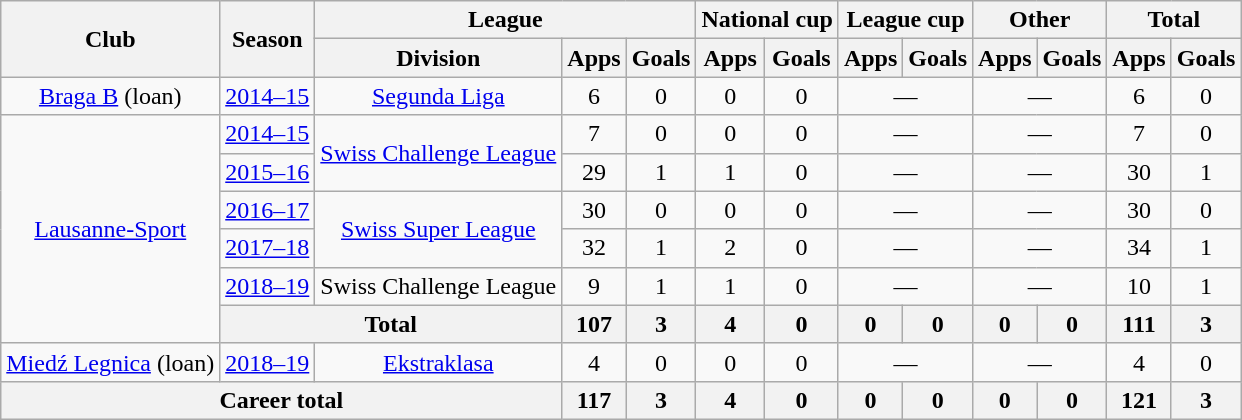<table class="wikitable" style="text-align:center">
<tr>
<th rowspan="2">Club</th>
<th rowspan="2">Season</th>
<th colspan="3">League</th>
<th colspan="2">National cup</th>
<th colspan="2">League cup</th>
<th colspan="2">Other</th>
<th colspan="2">Total</th>
</tr>
<tr>
<th>Division</th>
<th>Apps</th>
<th>Goals</th>
<th>Apps</th>
<th>Goals</th>
<th>Apps</th>
<th>Goals</th>
<th>Apps</th>
<th>Goals</th>
<th>Apps</th>
<th>Goals</th>
</tr>
<tr>
<td><a href='#'>Braga B</a> (loan)</td>
<td><a href='#'>2014–15</a></td>
<td><a href='#'>Segunda Liga</a></td>
<td>6</td>
<td>0</td>
<td>0</td>
<td>0</td>
<td colspan="2">—</td>
<td colspan="2">—</td>
<td>6</td>
<td>0</td>
</tr>
<tr>
<td rowspan="6"><a href='#'>Lausanne-Sport</a></td>
<td><a href='#'>2014–15</a></td>
<td rowspan="2"><a href='#'>Swiss Challenge League</a></td>
<td>7</td>
<td>0</td>
<td>0</td>
<td>0</td>
<td colspan="2">—</td>
<td colspan="2">—</td>
<td>7</td>
<td>0</td>
</tr>
<tr>
<td><a href='#'>2015–16</a></td>
<td>29</td>
<td>1</td>
<td>1</td>
<td>0</td>
<td colspan="2">—</td>
<td colspan="2">—</td>
<td>30</td>
<td>1</td>
</tr>
<tr>
<td><a href='#'>2016–17</a></td>
<td rowspan="2"><a href='#'>Swiss Super League</a></td>
<td>30</td>
<td>0</td>
<td>0</td>
<td>0</td>
<td colspan="2">—</td>
<td colspan="2">—</td>
<td>30</td>
<td>0</td>
</tr>
<tr>
<td><a href='#'>2017–18</a></td>
<td>32</td>
<td>1</td>
<td>2</td>
<td>0</td>
<td colspan="2">—</td>
<td colspan="2">—</td>
<td>34</td>
<td>1</td>
</tr>
<tr>
<td><a href='#'>2018–19</a></td>
<td>Swiss Challenge League</td>
<td>9</td>
<td>1</td>
<td>1</td>
<td>0</td>
<td colspan="2">—</td>
<td colspan="2">—</td>
<td>10</td>
<td>1</td>
</tr>
<tr>
<th colspan="2">Total</th>
<th>107</th>
<th>3</th>
<th>4</th>
<th>0</th>
<th>0</th>
<th>0</th>
<th>0</th>
<th>0</th>
<th>111</th>
<th>3</th>
</tr>
<tr>
<td><a href='#'>Miedź Legnica</a> (loan)</td>
<td><a href='#'>2018–19</a></td>
<td><a href='#'>Ekstraklasa</a></td>
<td>4</td>
<td>0</td>
<td>0</td>
<td>0</td>
<td colspan="2">—</td>
<td colspan="2">—</td>
<td>4</td>
<td>0</td>
</tr>
<tr>
<th colspan="3">Career total</th>
<th>117</th>
<th>3</th>
<th>4</th>
<th>0</th>
<th>0</th>
<th>0</th>
<th>0</th>
<th>0</th>
<th>121</th>
<th>3</th>
</tr>
</table>
